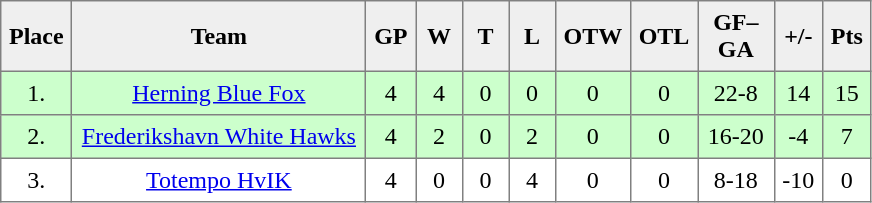<table style=border-collapse:collapse border=1 cellspacing=0 cellpadding=5>
<tr align=center bgcolor=#efefef>
<th width=20>Place</th>
<th width=185>Team</th>
<th width=20>GP</th>
<th width=20>W</th>
<th width=20>T</th>
<th width=20>L</th>
<th width=20>OTW</th>
<th width=20>OTL</th>
<th width=40>GF–GA</th>
<th width=20>+/-</th>
<th width=20>Pts</th>
</tr>
<tr align="center" bgcolor="#ccffcc">
<td>1.</td>
<td><a href='#'>Herning Blue Fox</a></td>
<td>4</td>
<td>4</td>
<td>0</td>
<td>0</td>
<td>0</td>
<td>0</td>
<td>22-8</td>
<td>14</td>
<td>15</td>
</tr>
<tr align="center" bgcolor="#ccffcc">
<td>2.</td>
<td><a href='#'>Frederikshavn White Hawks</a></td>
<td>4</td>
<td>2</td>
<td>0</td>
<td>2</td>
<td>0</td>
<td>0</td>
<td>16-20</td>
<td>-4</td>
<td>7</td>
</tr>
<tr align="center">
<td>3.</td>
<td><a href='#'>Totempo HvIK</a></td>
<td>4</td>
<td>0</td>
<td>0</td>
<td>4</td>
<td>0</td>
<td>0</td>
<td>8-18</td>
<td>-10</td>
<td>0</td>
</tr>
</table>
